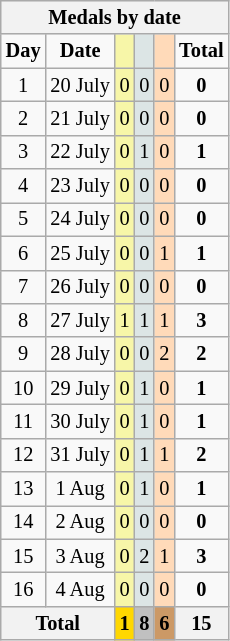<table class="wikitable" style="font-size:85%; text-align:center;">
<tr style="background:#efefef;">
<th colspan=6><strong>Medals by date</strong></th>
</tr>
<tr>
<td><strong>Day</strong></td>
<td><strong>Date</strong></td>
<td style="background:#F7F6A8;"></td>
<td style="background:#DCE5E5;"></td>
<td style="background:#FFDAB9;"></td>
<td><strong>Total</strong></td>
</tr>
<tr>
<td>1</td>
<td>20 July</td>
<td style="background:#F7F6A8;">0</td>
<td style="background:#DCE5E5;">0</td>
<td style="background:#FFDAB9;">0</td>
<td><strong>0</strong></td>
</tr>
<tr>
<td>2</td>
<td>21 July</td>
<td style="background:#F7F6A8;">0</td>
<td style="background:#DCE5E5;">0</td>
<td style="background:#FFDAB9;">0</td>
<td><strong>0</strong></td>
</tr>
<tr>
<td>3</td>
<td>22 July</td>
<td style="background:#F7F6A8;">0</td>
<td style="background:#DCE5E5;">1</td>
<td style="background:#FFDAB9;">0</td>
<td><strong>1</strong></td>
</tr>
<tr>
<td>4</td>
<td>23 July</td>
<td style="background:#F7F6A8;">0</td>
<td style="background:#DCE5E5;">0</td>
<td style="background:#FFDAB9;">0</td>
<td><strong>0</strong></td>
</tr>
<tr>
<td>5</td>
<td>24 July</td>
<td style="background:#F7F6A8;">0</td>
<td style="background:#DCE5E5;">0</td>
<td style="background:#FFDAB9;">0</td>
<td><strong>0</strong></td>
</tr>
<tr>
<td>6</td>
<td>25 July</td>
<td style="background:#F7F6A8;">0</td>
<td style="background:#DCE5E5;">0</td>
<td style="background:#FFDAB9;">1</td>
<td><strong>1</strong></td>
</tr>
<tr>
<td>7</td>
<td>26 July</td>
<td style="background:#F7F6A8;">0</td>
<td style="background:#DCE5E5;">0</td>
<td style="background:#FFDAB9;">0</td>
<td><strong>0</strong></td>
</tr>
<tr>
<td>8</td>
<td>27 July</td>
<td style="background:#F7F6A8;">1</td>
<td style="background:#DCE5E5;">1</td>
<td style="background:#FFDAB9;">1</td>
<td><strong>3</strong></td>
</tr>
<tr>
<td>9</td>
<td>28 July</td>
<td style="background:#F7F6A8;">0</td>
<td style="background:#DCE5E5;">0</td>
<td style="background:#FFDAB9;">2</td>
<td><strong>2</strong></td>
</tr>
<tr>
<td>10</td>
<td>29 July</td>
<td style="background:#F7F6A8;">0</td>
<td style="background:#DCE5E5;">1</td>
<td style="background:#FFDAB9;">0</td>
<td><strong>1</strong></td>
</tr>
<tr>
<td>11</td>
<td>30 July</td>
<td style="background:#F7F6A8;">0</td>
<td style="background:#DCE5E5;">1</td>
<td style="background:#FFDAB9;">0</td>
<td><strong>1</strong></td>
</tr>
<tr>
<td>12</td>
<td>31 July</td>
<td style="background:#F7F6A8;">0</td>
<td style="background:#DCE5E5;">1</td>
<td style="background:#FFDAB9;">1</td>
<td><strong>2</strong></td>
</tr>
<tr>
<td>13</td>
<td>1 Aug</td>
<td style="background:#F7F6A8;">0</td>
<td style="background:#DCE5E5;">1</td>
<td style="background:#FFDAB9;">0</td>
<td><strong>1</strong></td>
</tr>
<tr>
<td>14</td>
<td>2 Aug</td>
<td style="background:#F7F6A8;">0</td>
<td style="background:#DCE5E5;">0</td>
<td style="background:#FFDAB9;">0</td>
<td><strong>0</strong></td>
</tr>
<tr>
<td>15</td>
<td>3 Aug</td>
<td style="background:#F7F6A8;">0</td>
<td style="background:#DCE5E5;">2</td>
<td style="background:#FFDAB9;">1</td>
<td><strong>3</strong></td>
</tr>
<tr>
<td>16</td>
<td>4 Aug</td>
<td style="background:#F7F6A8;">0</td>
<td style="background:#DCE5E5;">0</td>
<td style="background:#FFDAB9;">0</td>
<td><strong>0</strong></td>
</tr>
<tr>
<th colspan="2"><strong>Total</strong></th>
<th style="background:gold;"><strong>1</strong></th>
<th style="background:silver;"><strong>8</strong></th>
<th style="background:#c96;"><strong>6</strong></th>
<th><strong>15</strong></th>
</tr>
</table>
